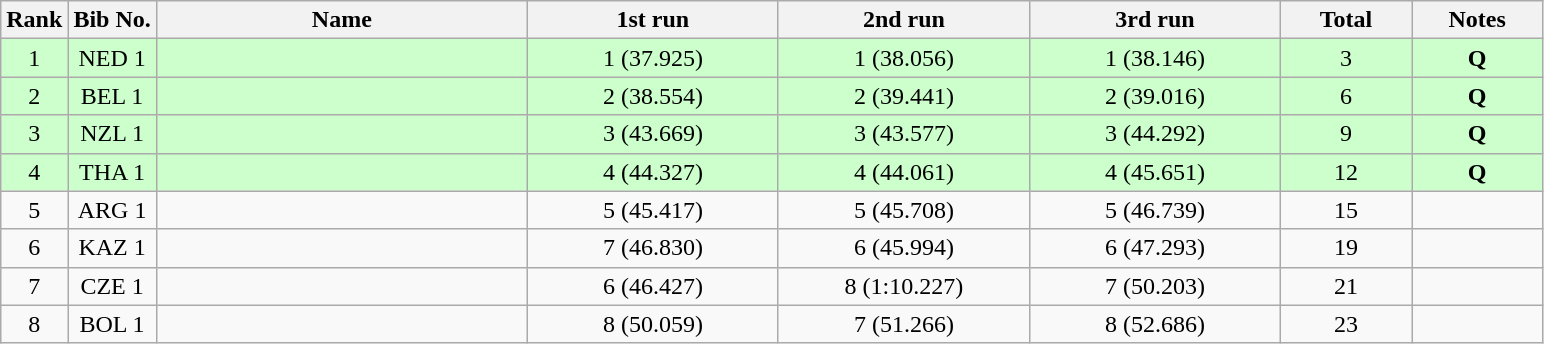<table class="wikitable" style="text-align:center;">
<tr>
<th>Rank</th>
<th>Bib No.</th>
<th style="width:15em">Name</th>
<th style="width:10em">1st run</th>
<th style="width:10em">2nd run</th>
<th style="width:10em">3rd run</th>
<th style="width:5em">Total</th>
<th style="width:5em">Notes</th>
</tr>
<tr bgcolor=ccffcc>
<td>1</td>
<td>NED 1</td>
<td align=left></td>
<td>1 (37.925)</td>
<td>1 (38.056)</td>
<td>1 (38.146)</td>
<td>3</td>
<td><strong>Q</strong></td>
</tr>
<tr bgcolor=ccffcc>
<td>2</td>
<td>BEL 1</td>
<td align=left></td>
<td>2 (38.554)</td>
<td>2 (39.441)</td>
<td>2 (39.016)</td>
<td>6</td>
<td><strong>Q</strong></td>
</tr>
<tr bgcolor=ccffcc>
<td>3</td>
<td>NZL 1</td>
<td align=left></td>
<td>3 (43.669)</td>
<td>3 (43.577)</td>
<td>3 (44.292)</td>
<td>9</td>
<td><strong>Q</strong></td>
</tr>
<tr bgcolor=ccffcc>
<td>4</td>
<td>THA 1</td>
<td align=left></td>
<td>4 (44.327)</td>
<td>4 (44.061)</td>
<td>4 (45.651)</td>
<td>12</td>
<td><strong>Q</strong></td>
</tr>
<tr>
<td>5</td>
<td>ARG 1</td>
<td align=left></td>
<td>5 (45.417)</td>
<td>5 (45.708)</td>
<td>5 (46.739)</td>
<td>15</td>
<td></td>
</tr>
<tr>
<td>6</td>
<td>KAZ 1</td>
<td align=left></td>
<td>7 (46.830)</td>
<td>6 (45.994)</td>
<td>6 (47.293)</td>
<td>19</td>
<td></td>
</tr>
<tr>
<td>7</td>
<td>CZE 1</td>
<td align=left></td>
<td>6 (46.427)</td>
<td>8 (1:10.227)</td>
<td>7 (50.203)</td>
<td>21</td>
<td></td>
</tr>
<tr>
<td>8</td>
<td>BOL 1</td>
<td align=left></td>
<td>8 (50.059)</td>
<td>7 (51.266)</td>
<td>8 (52.686)</td>
<td>23</td>
<td></td>
</tr>
</table>
